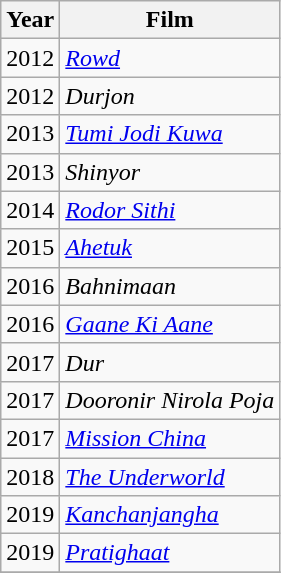<table class="wikitable sortable">
<tr>
<th>Year</th>
<th>Film</th>
</tr>
<tr>
<td>2012</td>
<td><em><a href='#'>Rowd</a></em></td>
</tr>
<tr>
<td>2012</td>
<td><em>Durjon</em></td>
</tr>
<tr>
<td>2013</td>
<td><em><a href='#'>Tumi Jodi Kuwa</a></em></td>
</tr>
<tr>
<td>2013</td>
<td><em>Shinyor</em></td>
</tr>
<tr>
<td>2014</td>
<td><em><a href='#'>Rodor Sithi</a></em></td>
</tr>
<tr>
<td>2015</td>
<td><em><a href='#'>Ahetuk</a></em></td>
</tr>
<tr>
<td>2016</td>
<td><em>Bahnimaan</em></td>
</tr>
<tr>
<td>2016</td>
<td><em><a href='#'>Gaane Ki Aane</a></em></td>
</tr>
<tr>
<td>2017</td>
<td><em>Dur</em></td>
</tr>
<tr>
<td>2017</td>
<td><em>Dooronir Nirola Poja</em></td>
</tr>
<tr>
<td>2017</td>
<td><em><a href='#'>Mission China</a></em></td>
</tr>
<tr>
<td>2018</td>
<td><em><a href='#'>The Underworld</a></em></td>
</tr>
<tr>
<td>2019</td>
<td><em><a href='#'>Kanchanjangha</a></em></td>
</tr>
<tr>
<td>2019</td>
<td><em><a href='#'>Pratighaat</a></em></td>
</tr>
<tr>
</tr>
</table>
